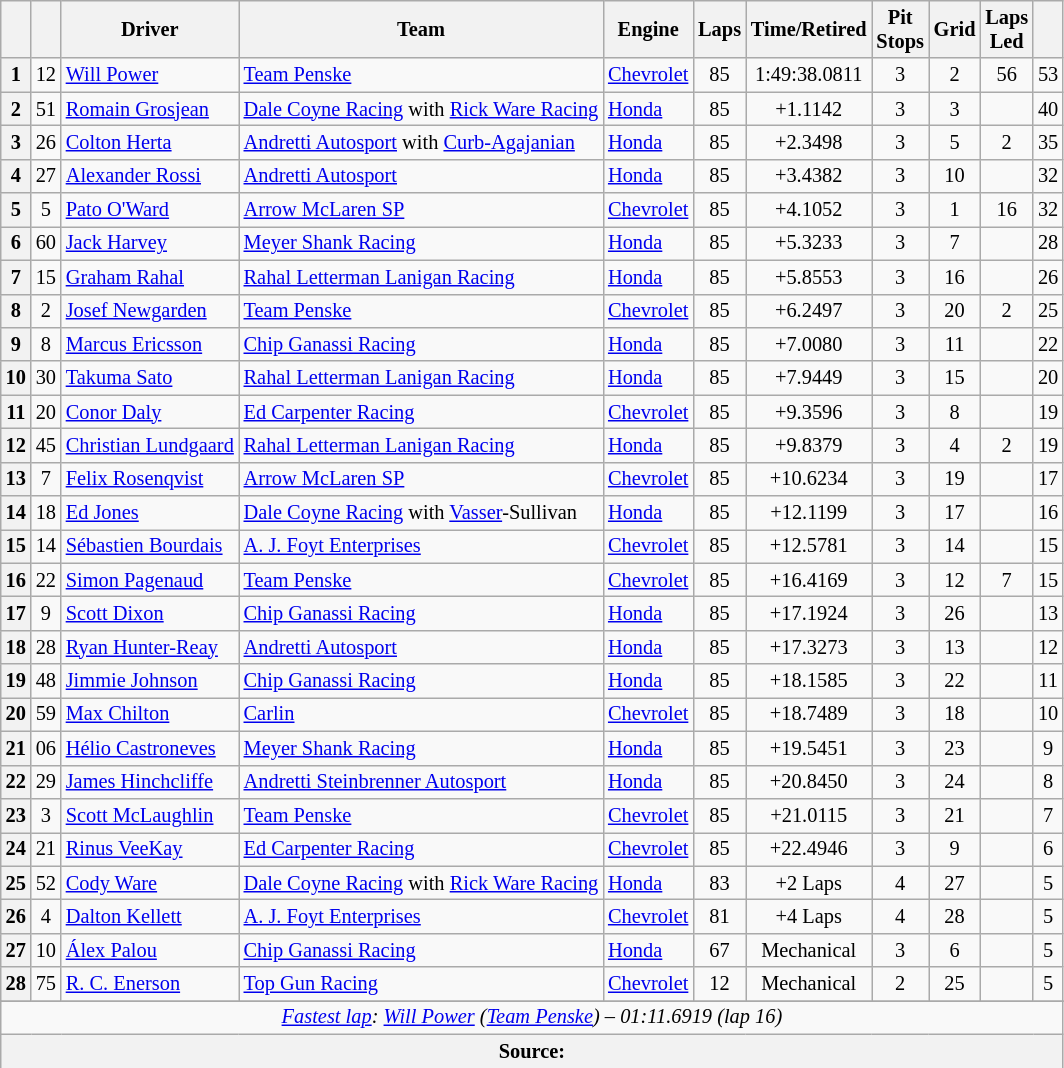<table class="wikitable sortable" style="font-size:85%;">
<tr>
<th scope="col"></th>
<th scope="col"></th>
<th scope="col">Driver</th>
<th scope="col">Team</th>
<th scope="col">Engine</th>
<th class="unsortable" scope="col">Laps</th>
<th class="unsortable" scope="col">Time/Retired</th>
<th scope="col">Pit<br>Stops</th>
<th scope="col">Grid</th>
<th scope="col">Laps<br>Led</th>
<th scope="col"></th>
</tr>
<tr>
<th>1</th>
<td align="center">12</td>
<td> <a href='#'>Will Power</a> <strong></strong></td>
<td><a href='#'>Team Penske</a></td>
<td><a href='#'>Chevrolet</a></td>
<td align="center">85</td>
<td align="center">1:49:38.0811</td>
<td align="center">3</td>
<td align="center">2</td>
<td align="center">56</td>
<td align="center">53</td>
</tr>
<tr>
<th>2</th>
<td align="center">51</td>
<td> <a href='#'>Romain Grosjean</a> <strong></strong></td>
<td><a href='#'>Dale Coyne Racing</a> with <a href='#'>Rick Ware Racing</a></td>
<td><a href='#'>Honda</a></td>
<td align="center">85</td>
<td align="center">+1.1142</td>
<td align="center">3</td>
<td align="center">3</td>
<td align="center"></td>
<td align="center">40</td>
</tr>
<tr>
<th>3</th>
<td align="center">26</td>
<td> <a href='#'>Colton Herta</a></td>
<td><a href='#'>Andretti Autosport</a> with <a href='#'>Curb-Agajanian</a></td>
<td><a href='#'>Honda</a></td>
<td align="center">85</td>
<td align="center">+2.3498</td>
<td align="center">3</td>
<td align="center">5</td>
<td align="center">2</td>
<td align="center">35</td>
</tr>
<tr>
<th>4</th>
<td align="center">27</td>
<td> <a href='#'>Alexander Rossi</a></td>
<td><a href='#'>Andretti Autosport</a></td>
<td><a href='#'>Honda</a></td>
<td align="center">85</td>
<td align="center">+3.4382</td>
<td align="center">3</td>
<td align="center">10</td>
<td align="center"></td>
<td align="center">32</td>
</tr>
<tr>
<th>5</th>
<td align="center">5</td>
<td> <a href='#'>Pato O'Ward</a></td>
<td><a href='#'>Arrow McLaren SP</a></td>
<td><a href='#'>Chevrolet</a></td>
<td align="center">85</td>
<td align="center">+4.1052</td>
<td align="center">3</td>
<td align="center">1</td>
<td align="center">16</td>
<td align="center">32</td>
</tr>
<tr>
<th>6</th>
<td align="center">60</td>
<td> <a href='#'>Jack Harvey</a></td>
<td><a href='#'>Meyer Shank Racing</a></td>
<td><a href='#'>Honda</a></td>
<td align="center">85</td>
<td align="center">+5.3233</td>
<td align="center">3</td>
<td align="center">7</td>
<td align="center"></td>
<td align="center">28</td>
</tr>
<tr>
<th>7</th>
<td align="center">15</td>
<td> <a href='#'>Graham Rahal</a></td>
<td><a href='#'>Rahal Letterman Lanigan Racing</a></td>
<td><a href='#'>Honda</a></td>
<td align="center">85</td>
<td align="center">+5.8553</td>
<td align="center">3</td>
<td align="center">16</td>
<td align="center"></td>
<td align="center">26</td>
</tr>
<tr>
<th>8</th>
<td align="center">2</td>
<td> <a href='#'>Josef Newgarden</a> <strong></strong></td>
<td><a href='#'>Team Penske</a></td>
<td><a href='#'>Chevrolet</a></td>
<td align="center">85</td>
<td align="center">+6.2497</td>
<td align="center">3</td>
<td align="center">20</td>
<td align="center">2</td>
<td align="center">25</td>
</tr>
<tr>
<th>9</th>
<td align="center">8</td>
<td> <a href='#'>Marcus Ericsson</a></td>
<td><a href='#'>Chip Ganassi Racing</a></td>
<td><a href='#'>Honda</a></td>
<td align="center">85</td>
<td align="center">+7.0080</td>
<td align="center">3</td>
<td align="center">11</td>
<td align="center"></td>
<td align="center">22</td>
</tr>
<tr>
<th>10</th>
<td align="center">30</td>
<td> <a href='#'>Takuma Sato</a></td>
<td><a href='#'>Rahal Letterman Lanigan Racing</a></td>
<td><a href='#'>Honda</a></td>
<td align="center">85</td>
<td align="center">+7.9449</td>
<td align="center">3</td>
<td align="center">15</td>
<td align="center"></td>
<td align="center">20</td>
</tr>
<tr>
<th>11</th>
<td align="center">20</td>
<td> <a href='#'>Conor Daly</a></td>
<td><a href='#'>Ed Carpenter Racing</a></td>
<td><a href='#'>Chevrolet</a></td>
<td align="center">85</td>
<td align="center">+9.3596</td>
<td align="center">3</td>
<td align="center">8</td>
<td align="center"></td>
<td align="center">19</td>
</tr>
<tr>
<th>12</th>
<td align="center">45</td>
<td> <a href='#'>Christian Lundgaard</a> <strong></strong></td>
<td><a href='#'>Rahal Letterman Lanigan Racing</a></td>
<td><a href='#'>Honda</a></td>
<td align="center">85</td>
<td align="center">+9.8379</td>
<td align="center">3</td>
<td align="center">4</td>
<td align="center">2</td>
<td align="center">19</td>
</tr>
<tr>
<th>13</th>
<td align="center">7</td>
<td> <a href='#'>Felix Rosenqvist</a></td>
<td><a href='#'>Arrow McLaren SP</a></td>
<td><a href='#'>Chevrolet</a></td>
<td align="center">85</td>
<td align="center">+10.6234</td>
<td align="center">3</td>
<td align="center">19</td>
<td align="center"></td>
<td align="center">17</td>
</tr>
<tr>
<th>14</th>
<td align="center">18</td>
<td> <a href='#'>Ed Jones</a></td>
<td><a href='#'>Dale Coyne Racing</a> with <a href='#'>Vasser</a>-Sullivan</td>
<td><a href='#'>Honda</a></td>
<td align="center">85</td>
<td align="center">+12.1199</td>
<td align="center">3</td>
<td align="center">17</td>
<td align="center"></td>
<td align="center">16</td>
</tr>
<tr>
<th>15</th>
<td align="center">14</td>
<td> <a href='#'>Sébastien Bourdais</a></td>
<td><a href='#'>A. J. Foyt Enterprises</a></td>
<td><a href='#'>Chevrolet</a></td>
<td align="center">85</td>
<td align="center">+12.5781</td>
<td align="center">3</td>
<td align="center">14</td>
<td align="center"></td>
<td align="center">15</td>
</tr>
<tr>
<th>16</th>
<td align="center">22</td>
<td> <a href='#'>Simon Pagenaud</a> <strong></strong></td>
<td><a href='#'>Team Penske</a></td>
<td><a href='#'>Chevrolet</a></td>
<td align="center">85</td>
<td align="center">+16.4169</td>
<td align="center">3</td>
<td align="center">12</td>
<td align="center">7</td>
<td align="center">15</td>
</tr>
<tr>
<th>17</th>
<td align="center">9</td>
<td> <a href='#'>Scott Dixon</a> <strong></strong></td>
<td><a href='#'>Chip Ganassi Racing</a></td>
<td><a href='#'>Honda</a></td>
<td align="center">85</td>
<td align="center">+17.1924</td>
<td align="center">3</td>
<td align="center">26</td>
<td align="center"></td>
<td align="center">13</td>
</tr>
<tr>
<th>18</th>
<td align="center">28</td>
<td> <a href='#'>Ryan Hunter-Reay</a></td>
<td><a href='#'>Andretti Autosport</a></td>
<td><a href='#'>Honda</a></td>
<td align="center">85</td>
<td align="center">+17.3273</td>
<td align="center">3</td>
<td align="center">13</td>
<td align="center"></td>
<td align="center">12</td>
</tr>
<tr>
<th>19</th>
<td align="center">48</td>
<td> <a href='#'>Jimmie Johnson</a> <strong></strong></td>
<td><a href='#'>Chip Ganassi Racing</a></td>
<td><a href='#'>Honda</a></td>
<td align="center">85</td>
<td align="center">+18.1585</td>
<td align="center">3</td>
<td align="center">22</td>
<td align="center"></td>
<td align="center">11</td>
</tr>
<tr>
<th>20</th>
<td align="center">59</td>
<td> <a href='#'>Max Chilton</a></td>
<td><a href='#'>Carlin</a></td>
<td><a href='#'>Chevrolet</a></td>
<td align="center">85</td>
<td align="center">+18.7489</td>
<td align="center">3</td>
<td align="center">18</td>
<td align="center"></td>
<td align="center">10</td>
</tr>
<tr>
<th>21</th>
<td align="center">06</td>
<td> <a href='#'>Hélio Castroneves</a></td>
<td><a href='#'>Meyer Shank Racing</a></td>
<td><a href='#'>Honda</a></td>
<td align="center">85</td>
<td align="center">+19.5451</td>
<td align="center">3</td>
<td align="center">23</td>
<td align="center"></td>
<td align="center">9</td>
</tr>
<tr>
<th>22</th>
<td align="center">29</td>
<td> <a href='#'>James Hinchcliffe</a></td>
<td><a href='#'>Andretti Steinbrenner Autosport</a></td>
<td><a href='#'>Honda</a></td>
<td align="center">85</td>
<td align="center">+20.8450</td>
<td align="center">3</td>
<td align="center">24</td>
<td align="center"></td>
<td align="center">8</td>
</tr>
<tr>
<th>23</th>
<td align="center">3</td>
<td> <a href='#'>Scott McLaughlin</a> <strong></strong></td>
<td><a href='#'>Team Penske</a></td>
<td><a href='#'>Chevrolet</a></td>
<td align="center">85</td>
<td align="center">+21.0115</td>
<td align="center">3</td>
<td align="center">21</td>
<td align="center"></td>
<td align="center">7</td>
</tr>
<tr>
<th>24</th>
<td align="center">21</td>
<td> <a href='#'>Rinus VeeKay</a> <strong></strong></td>
<td><a href='#'>Ed Carpenter Racing</a></td>
<td><a href='#'>Chevrolet</a></td>
<td align="center">85</td>
<td align="center">+22.4946</td>
<td align="center">3</td>
<td align="center">9</td>
<td align="center"></td>
<td align="center">6</td>
</tr>
<tr>
<th>25</th>
<td align="center">52</td>
<td> <a href='#'>Cody Ware</a> <strong></strong></td>
<td><a href='#'>Dale Coyne Racing</a> with <a href='#'>Rick Ware Racing</a></td>
<td><a href='#'>Honda</a></td>
<td align="center">83</td>
<td align="center">+2 Laps</td>
<td align="center">4</td>
<td align="center">27</td>
<td align="center"></td>
<td align="center">5</td>
</tr>
<tr>
<th>26</th>
<td align="center">4</td>
<td> <a href='#'>Dalton Kellett</a></td>
<td><a href='#'>A. J. Foyt Enterprises</a></td>
<td><a href='#'>Chevrolet</a></td>
<td align="center">81</td>
<td align="center">+4 Laps</td>
<td align="center">4</td>
<td align="center">28</td>
<td align="center"></td>
<td align="center">5</td>
</tr>
<tr>
<th>27</th>
<td align="center">10</td>
<td> <a href='#'>Álex Palou</a></td>
<td><a href='#'>Chip Ganassi Racing</a></td>
<td><a href='#'>Honda</a></td>
<td align="center">67</td>
<td align="center">Mechanical</td>
<td align="center">3</td>
<td align="center">6</td>
<td align="center"></td>
<td align="center">5</td>
</tr>
<tr>
<th>28</th>
<td align="center">75</td>
<td> <a href='#'>R. C. Enerson</a> <strong></strong></td>
<td><a href='#'>Top Gun Racing</a></td>
<td><a href='#'>Chevrolet</a></td>
<td align="center">12</td>
<td align="center">Mechanical</td>
<td align="center">2</td>
<td align="center">25</td>
<td align="center"></td>
<td align="center">5</td>
</tr>
<tr>
</tr>
<tr class="sortbottom">
<td colspan="11" style="text-align:center"><em><a href='#'>Fastest lap</a>:  <a href='#'>Will Power</a> (<a href='#'>Team Penske</a>) – 01:11.6919 (lap 16)</em></td>
</tr>
<tr class="sortbottom">
<th colspan="11">Source:</th>
</tr>
</table>
